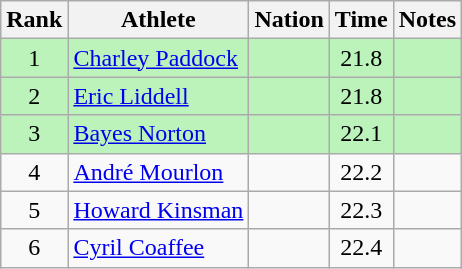<table class="wikitable sortable" style="text-align:center">
<tr>
<th>Rank</th>
<th>Athlete</th>
<th>Nation</th>
<th>Time</th>
<th>Notes</th>
</tr>
<tr bgcolor=bbf3bb>
<td>1</td>
<td align="left"><a href='#'>Charley Paddock</a></td>
<td align="left"></td>
<td>21.8</td>
<td></td>
</tr>
<tr bgcolor=bbf3bb>
<td>2</td>
<td align="left"><a href='#'>Eric Liddell</a></td>
<td align="left"></td>
<td>21.8</td>
<td></td>
</tr>
<tr bgcolor=bbf3bb>
<td>3</td>
<td align="left"><a href='#'>Bayes Norton</a></td>
<td align="left"></td>
<td>22.1</td>
<td></td>
</tr>
<tr>
<td>4</td>
<td align="left"><a href='#'>André Mourlon</a></td>
<td align="left"></td>
<td>22.2</td>
<td></td>
</tr>
<tr>
<td>5</td>
<td align="left"><a href='#'>Howard Kinsman</a></td>
<td align="left"></td>
<td>22.3</td>
<td></td>
</tr>
<tr>
<td>6</td>
<td align="left"><a href='#'>Cyril Coaffee</a></td>
<td align="left"></td>
<td>22.4</td>
<td></td>
</tr>
</table>
